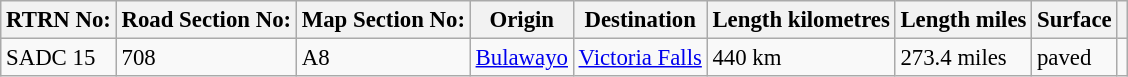<table class="wikitable sortable" style="font-size:95%;"               |->
<tr>
<th>RTRN No:</th>
<th>Road Section No:</th>
<th>Map Section No:</th>
<th>Origin</th>
<th>Destination</th>
<th>Length kilometres</th>
<th>Length miles</th>
<th>Surface</th>
<th></th>
</tr>
<tr>
<td>SADC 15</td>
<td>708</td>
<td>A8</td>
<td><a href='#'>Bulawayo</a></td>
<td><a href='#'>Victoria Falls</a></td>
<td>440 km</td>
<td>273.4 miles</td>
<td>paved</td>
</tr>
</table>
